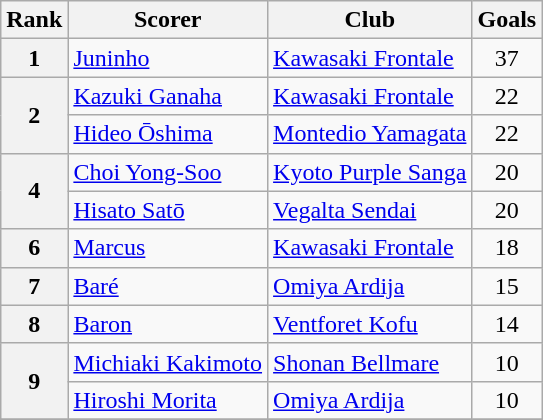<table class="wikitable">
<tr>
<th>Rank</th>
<th>Scorer</th>
<th>Club</th>
<th>Goals</th>
</tr>
<tr>
<th>1</th>
<td> <a href='#'>Juninho</a></td>
<td><a href='#'>Kawasaki Frontale</a></td>
<td style="text-align:center">37</td>
</tr>
<tr>
<th rowspan=2>2</th>
<td> <a href='#'>Kazuki Ganaha</a></td>
<td><a href='#'>Kawasaki Frontale</a></td>
<td style="text-align:center">22</td>
</tr>
<tr>
<td> <a href='#'>Hideo Ōshima</a></td>
<td><a href='#'>Montedio Yamagata</a></td>
<td style="text-align:center">22</td>
</tr>
<tr>
<th rowspan=2>4</th>
<td> <a href='#'>Choi Yong-Soo</a></td>
<td><a href='#'>Kyoto Purple Sanga</a></td>
<td style="text-align:center">20</td>
</tr>
<tr>
<td> <a href='#'>Hisato Satō</a></td>
<td><a href='#'>Vegalta Sendai</a></td>
<td style="text-align:center">20</td>
</tr>
<tr>
<th>6</th>
<td> <a href='#'>Marcus</a></td>
<td><a href='#'>Kawasaki Frontale</a></td>
<td style="text-align:center">18</td>
</tr>
<tr>
<th>7</th>
<td> <a href='#'>Baré</a></td>
<td><a href='#'>Omiya Ardija</a></td>
<td style="text-align:center">15</td>
</tr>
<tr>
<th>8</th>
<td> <a href='#'>Baron</a></td>
<td><a href='#'>Ventforet Kofu</a></td>
<td style="text-align:center">14</td>
</tr>
<tr>
<th rowspan=2>9</th>
<td> <a href='#'>Michiaki Kakimoto</a></td>
<td><a href='#'>Shonan Bellmare</a></td>
<td style="text-align:center">10</td>
</tr>
<tr>
<td> <a href='#'>Hiroshi Morita</a></td>
<td><a href='#'>Omiya Ardija</a></td>
<td style="text-align:center">10</td>
</tr>
<tr>
</tr>
</table>
